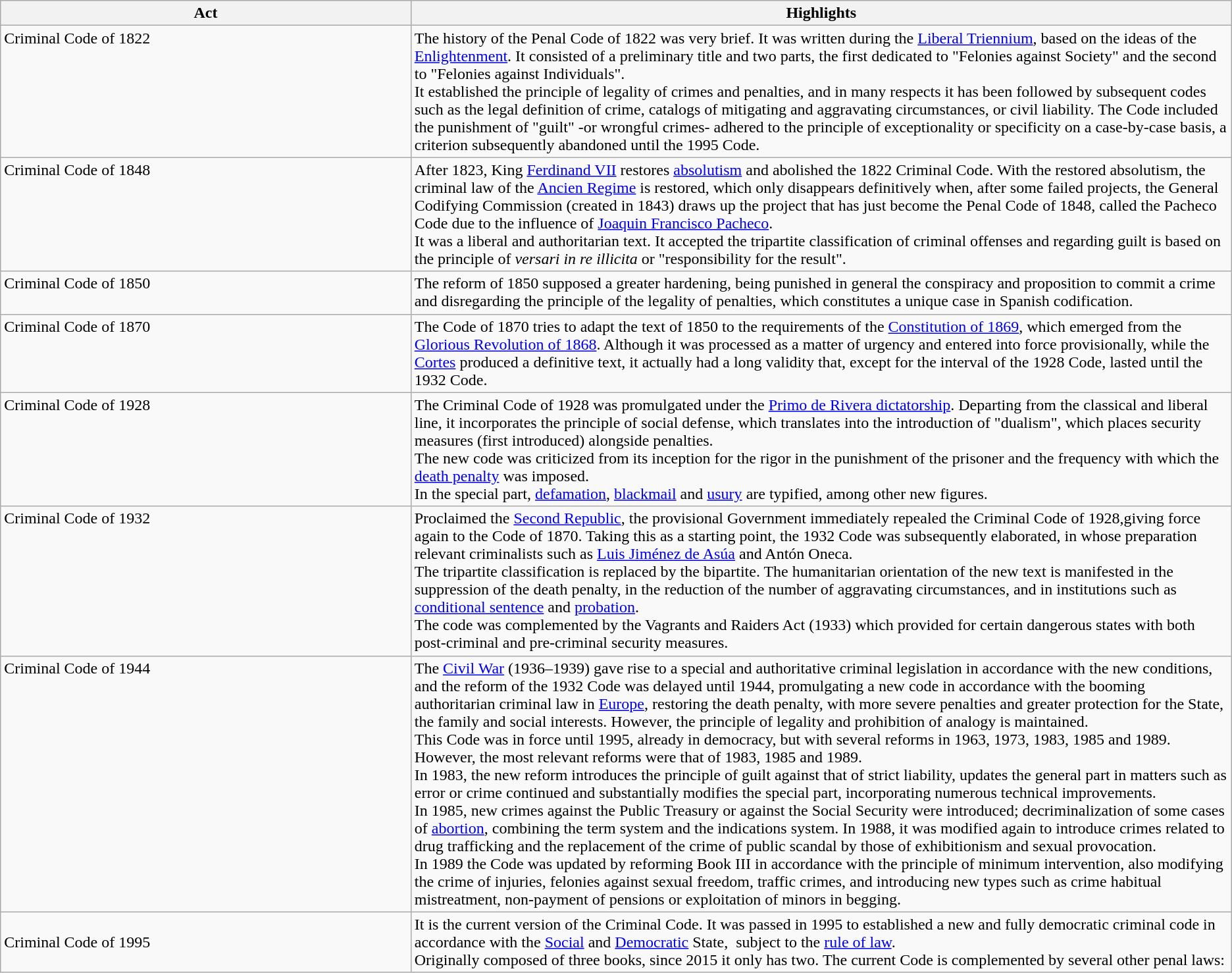<table class="wikitable">
<tr>
<th width="30%">Act</th>
<th width="60%">Highlights</th>
</tr>
<tr valign="top">
<td>Criminal Code of 1822</td>
<td>The history of the Penal Code of 1822 was very brief. It was written during the <a href='#'>Liberal Triennium</a>, based on the ideas of the <a href='#'>Enlightenment</a>. It consisted of a preliminary title and two parts, the first dedicated to "Felonies against Society" and the second to "Felonies against Individuals".<br>It established the principle of legality of crimes and penalties, and in many respects it has been followed by subsequent codes such as the legal definition of crime, catalogs of mitigating and aggravating circumstances, or civil liability. The Code included the punishment of "guilt" -or wrongful crimes- adhered to the principle of exceptionality or specificity on a case-by-case basis, a criterion subsequently abandoned until the 1995 Code.</td>
</tr>
<tr valign="top">
<td>Criminal Code of 1848</td>
<td>After 1823, King <a href='#'>Ferdinand VII</a> restores <a href='#'>absolutism</a> and abolished the 1822 Criminal Code. With the restored absolutism, the criminal law of the <a href='#'>Ancien Regime</a> is restored, which only disappears definitively when, after some failed projects, the General Codifying Commission (created in 1843) draws up the project that has just become the Penal Code of 1848, called the Pacheco Code due to the influence of <a href='#'>Joaquin Francisco Pacheco</a>.<br>It was a liberal and authoritarian text. It accepted the tripartite classification of criminal offenses and regarding guilt is based on the principle of <em>versari in re illicita</em> or "responsibility for the result".</td>
</tr>
<tr valign="top">
<td>Criminal Code of 1850</td>
<td>The reform of 1850 supposed a greater hardening, being punished in general the conspiracy and proposition to commit a crime and disregarding the principle of the legality of penalties, which constitutes a unique case in Spanish codification.</td>
</tr>
<tr valign="top">
<td>Criminal Code of 1870</td>
<td>The Code of 1870 tries to adapt the text of 1850 to the requirements of the <a href='#'>Constitution of 1869</a>, which emerged from the <a href='#'>Glorious Revolution of 1868</a>. Although it was processed as a matter of urgency and entered into force provisionally, while the <a href='#'>Cortes</a> produced a definitive text, it actually had a long validity that, except for the interval of the 1928 Code, lasted until the 1932 Code.</td>
</tr>
<tr valign="top">
<td>Criminal Code of 1928</td>
<td>The Criminal Code of 1928 was promulgated under the <a href='#'>Primo de Rivera dictatorship</a>. Departing from the classical and liberal line, it incorporates the principle of social defense, which translates into the introduction of "dualism", which places security measures (first introduced) alongside penalties.<br>The new code was criticized from its inception for the rigor in the punishment of the prisoner and the frequency with which the <a href='#'>death penalty</a> was imposed.<br>In the special part, <a href='#'>defamation</a>, <a href='#'>blackmail</a> and <a href='#'>usury</a> are typified, among other new figures.</td>
</tr>
<tr valign="top">
<td>Criminal Code of 1932</td>
<td>Proclaimed the <a href='#'>Second Republic</a>, the provisional Government immediately repealed the Criminal Code of 1928,giving force again to the Code of 1870. Taking this as a starting point, the 1932 Code was subsequently elaborated, in whose preparation relevant criminalists such as <a href='#'>Luis Jiménez de Asúa</a> and Antón Oneca.<br>The tripartite classification is replaced by the bipartite. The humanitarian orientation of the new text is manifested in the suppression of the death penalty, in the reduction of the number of aggravating circumstances, and in institutions such as <a href='#'>conditional sentence</a> and <a href='#'>probation</a>.<br>The code was complemented by the Vagrants and Raiders Act (1933) which provided for certain dangerous states with both post-criminal and pre-criminal security measures.</td>
</tr>
<tr valign="top">
<td>Criminal Code of 1944</td>
<td>The <a href='#'>Civil War</a> (1936–1939) gave rise to a special and authoritative criminal legislation in accordance with the new conditions, and the reform of the 1932 Code was delayed until 1944, promulgating a new code in accordance with the booming authoritarian criminal law in <a href='#'>Europe</a>, restoring the death penalty, with more severe penalties and greater protection for the State, the family and social interests. However, the principle of legality and prohibition of analogy is maintained.<br>This Code was in force until 1995, already in democracy, but with several reforms in 1963, 1973, 1983, 1985 and 1989. However, the most relevant reforms were that of 1983, 1985 and 1989.<br>In 1983, the new reform introduces the principle of guilt against that of strict liability, updates the general part in matters such as error or crime continued and substantially modifies the special part, incorporating numerous technical improvements.<br>In 1985, new crimes against the Public Treasury or against the Social Security were introduced; decriminalization of some cases of <a href='#'>abortion</a>, combining the term system and the indications system. In 1988, it was modified again to introduce crimes related to drug trafficking and the replacement of the crime of public scandal by those of exhibitionism and sexual provocation.<br>In 1989 the Code was updated by reforming Book III in accordance with the principle of minimum intervention, also modifying the crime of injuries, felonies against sexual freedom, traffic crimes, and introducing new types such as crime habitual mistreatment, non-payment of pensions or exploitation of minors in begging.</td>
</tr>
<tr>
<td>Criminal Code of 1995</td>
<td>It is the current version of the Criminal Code. It was passed in 1995 to established a new and fully democratic criminal code in accordance with the <a href='#'>Social</a> and <a href='#'>Democratic</a> State,  subject to the <a href='#'>rule of law</a>.<br>Originally composed of three books, since 2015 it only has two. The current Code is complemented by several other penal laws:</td>
</tr>
</table>
